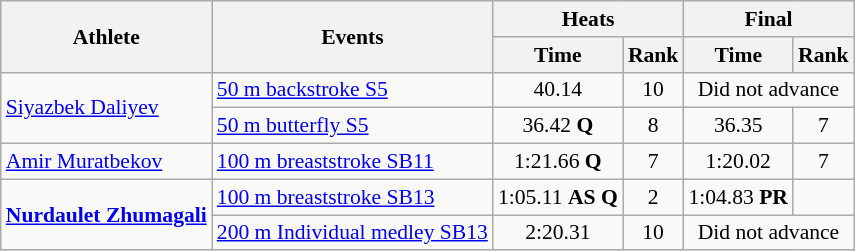<table class=wikitable style="font-size:90%">
<tr>
<th rowspan="2">Athlete</th>
<th rowspan="2">Events</th>
<th colspan="2">Heats</th>
<th colspan="2">Final</th>
</tr>
<tr>
<th>Time</th>
<th>Rank</th>
<th>Time</th>
<th>Rank</th>
</tr>
<tr align=center>
<td align=left rowspan=2><a href='#'>Siyazbek Daliyev</a></td>
<td align=left><a href='#'>50 m backstroke S5</a></td>
<td>40.14</td>
<td>10</td>
<td Colspan=2>Did not advance</td>
</tr>
<tr align=center>
<td align=left><a href='#'>50 m butterfly S5</a></td>
<td>36.42 <strong>Q</strong></td>
<td>8</td>
<td>36.35</td>
<td>7</td>
</tr>
<tr align=center>
<td align=left><a href='#'>Amir Muratbekov</a></td>
<td align=left><a href='#'>100 m breaststroke SB11</a></td>
<td>1:21.66 <strong>Q</strong></td>
<td>7</td>
<td>1:20.02</td>
<td>7</td>
</tr>
<tr align=center>
<td align=left rowspan=2><strong><a href='#'>Nurdaulet Zhumagali</a></strong></td>
<td align=left><a href='#'>100 m breaststroke SB13</a></td>
<td>1:05.11 <strong>AS</strong> <strong>Q</strong></td>
<td>2</td>
<td>1:04.83 <strong>PR</strong></td>
<td></td>
</tr>
<tr align=center>
<td align=left><a href='#'>200 m Individual medley SB13</a></td>
<td>2:20.31</td>
<td>10</td>
<td Colspan=2>Did not advance</td>
</tr>
</table>
